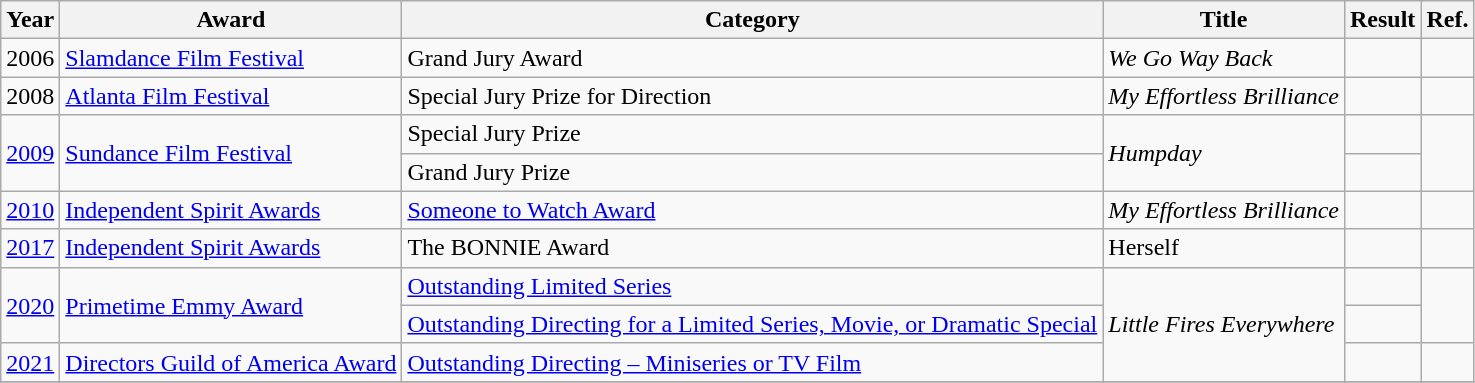<table class="wikitable">
<tr>
<th scope="col">Year</th>
<th scope="col">Award</th>
<th scope="col">Category</th>
<th scope="col">Title</th>
<th scope="col">Result</th>
<th scope="col">Ref.</th>
</tr>
<tr>
<td>2006</td>
<td><a href='#'>Slamdance Film Festival</a></td>
<td>Grand Jury Award</td>
<td><em>We Go Way Back</em></td>
<td></td>
<td></td>
</tr>
<tr>
<td>2008</td>
<td><a href='#'>Atlanta Film Festival</a></td>
<td>Special Jury Prize for Direction</td>
<td><em>My Effortless Brilliance</em></td>
<td></td>
<td></td>
</tr>
<tr>
<td rowspan=2><a href='#'>2009</a></td>
<td rowspan=2><a href='#'>Sundance Film Festival</a></td>
<td>Special Jury Prize</td>
<td rowspan=2><em>Humpday</em></td>
<td></td>
<td rowspan=2></td>
</tr>
<tr>
<td>Grand Jury Prize</td>
<td></td>
</tr>
<tr>
<td><a href='#'>2010</a></td>
<td><a href='#'>Independent Spirit Awards</a></td>
<td><a href='#'>Someone to Watch Award</a></td>
<td><em>My Effortless Brilliance</em></td>
<td></td>
<td></td>
</tr>
<tr>
<td><a href='#'>2017</a></td>
<td><a href='#'>Independent Spirit Awards</a></td>
<td>The BONNIE Award</td>
<td>Herself</td>
<td></td>
<td></td>
</tr>
<tr>
<td rowspan=2><a href='#'>2020</a></td>
<td rowspan=2><a href='#'>Primetime Emmy Award</a></td>
<td><a href='#'>Outstanding Limited Series</a></td>
<td rowspan=3><em>Little Fires Everywhere</em></td>
<td></td>
<td rowspan=2></td>
</tr>
<tr>
<td><a href='#'>Outstanding Directing for a Limited Series, Movie, or Dramatic Special</a></td>
<td></td>
</tr>
<tr>
<td><a href='#'>2021</a></td>
<td><a href='#'>Directors Guild of America Award</a></td>
<td><a href='#'>Outstanding Directing – Miniseries or TV Film</a></td>
<td></td>
<td></td>
</tr>
<tr>
</tr>
</table>
